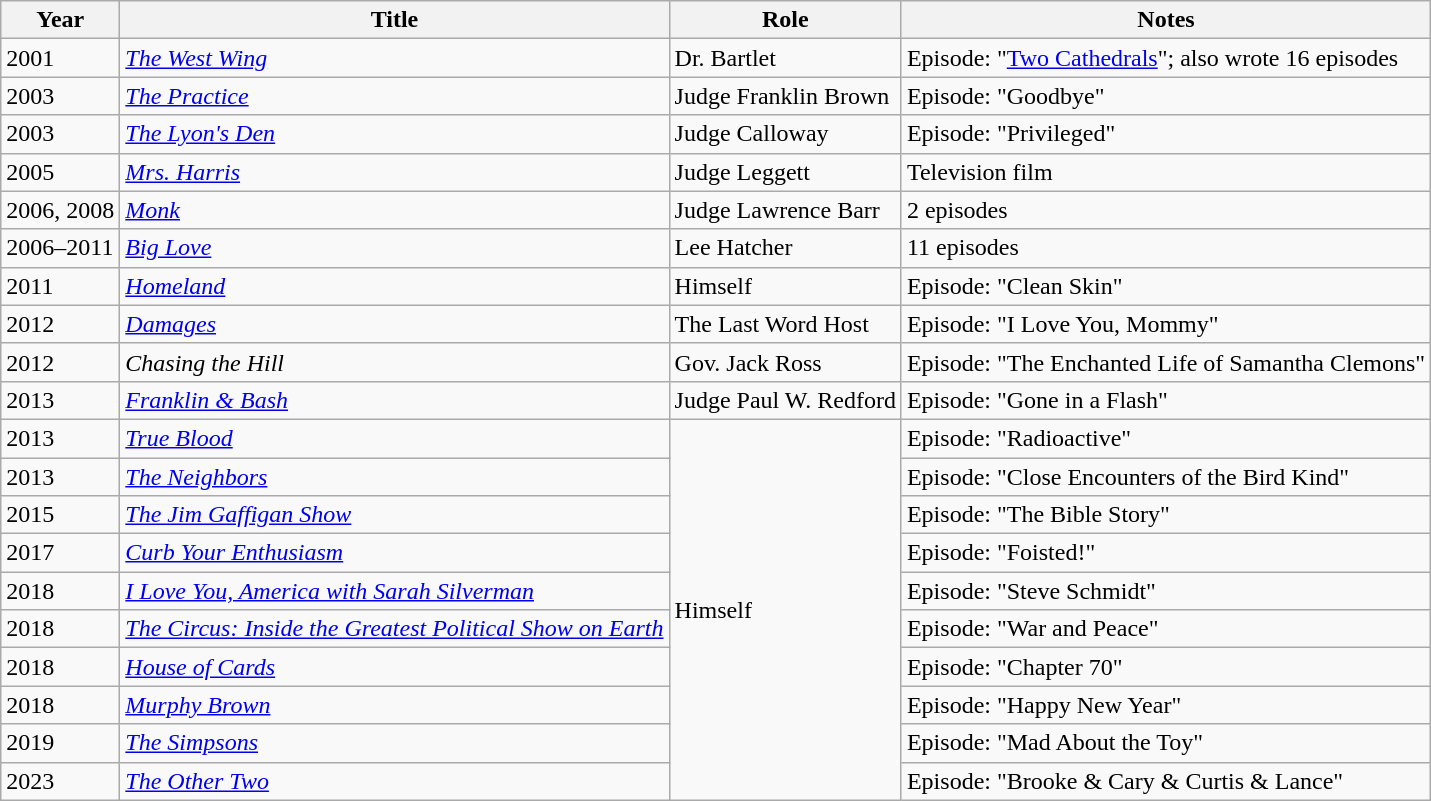<table class="wikitable sortable">
<tr>
<th>Year</th>
<th>Title</th>
<th>Role</th>
<th>Notes</th>
</tr>
<tr>
<td>2001</td>
<td><em><a href='#'>The West Wing</a></em></td>
<td>Dr. Bartlet</td>
<td>Episode: "<a href='#'>Two Cathedrals</a>"; also wrote 16 episodes</td>
</tr>
<tr>
<td>2003</td>
<td><em><a href='#'>The Practice</a></em></td>
<td>Judge Franklin Brown</td>
<td>Episode: "Goodbye"</td>
</tr>
<tr>
<td>2003</td>
<td><em><a href='#'>The Lyon's Den</a></em></td>
<td>Judge Calloway</td>
<td>Episode: "Privileged"</td>
</tr>
<tr>
<td>2005</td>
<td><em><a href='#'>Mrs. Harris</a></em></td>
<td>Judge Leggett</td>
<td>Television film</td>
</tr>
<tr>
<td>2006, 2008</td>
<td><a href='#'><em>Monk</em></a></td>
<td>Judge Lawrence Barr</td>
<td>2 episodes</td>
</tr>
<tr>
<td>2006–2011</td>
<td><em><a href='#'>Big Love</a></em></td>
<td>Lee Hatcher</td>
<td>11 episodes</td>
</tr>
<tr>
<td>2011</td>
<td><a href='#'><em>Homeland</em></a></td>
<td>Himself</td>
<td>Episode: "Clean Skin"</td>
</tr>
<tr>
<td>2012</td>
<td><a href='#'><em>Damages</em></a></td>
<td>The Last Word Host</td>
<td>Episode: "I Love You, Mommy"</td>
</tr>
<tr>
<td>2012</td>
<td><em>Chasing the Hill</em></td>
<td>Gov. Jack Ross</td>
<td>Episode: "The Enchanted Life of Samantha Clemons"</td>
</tr>
<tr>
<td>2013</td>
<td><em><a href='#'>Franklin & Bash</a></em></td>
<td>Judge Paul W. Redford</td>
<td>Episode: "Gone in a Flash"</td>
</tr>
<tr>
<td>2013</td>
<td><em><a href='#'>True Blood</a></em></td>
<td rowspan="10">Himself</td>
<td>Episode: "Radioactive"</td>
</tr>
<tr>
<td>2013</td>
<td><a href='#'><em>The Neighbors</em></a></td>
<td>Episode: "Close Encounters of the Bird Kind"</td>
</tr>
<tr>
<td>2015</td>
<td><em><a href='#'>The Jim Gaffigan Show</a></em></td>
<td>Episode: "The Bible Story"</td>
</tr>
<tr>
<td>2017</td>
<td><em><a href='#'>Curb Your Enthusiasm</a></em></td>
<td>Episode: "Foisted!"</td>
</tr>
<tr>
<td>2018</td>
<td><em><a href='#'>I Love You, America with Sarah Silverman</a></em></td>
<td>Episode: "Steve Schmidt"</td>
</tr>
<tr>
<td>2018</td>
<td><em><a href='#'>The Circus: Inside the Greatest Political Show on Earth</a></em></td>
<td>Episode: "War and Peace"</td>
</tr>
<tr>
<td>2018</td>
<td><a href='#'><em>House of Cards</em></a></td>
<td>Episode: "Chapter 70"</td>
</tr>
<tr>
<td>2018</td>
<td><em><a href='#'>Murphy Brown</a></em></td>
<td>Episode: "Happy New Year"</td>
</tr>
<tr>
<td>2019</td>
<td><em><a href='#'>The Simpsons</a></em></td>
<td>Episode: "Mad About the Toy"</td>
</tr>
<tr>
<td>2023</td>
<td><em><a href='#'>The Other Two</a></em></td>
<td>Episode: "Brooke & Cary & Curtis & Lance"</td>
</tr>
</table>
